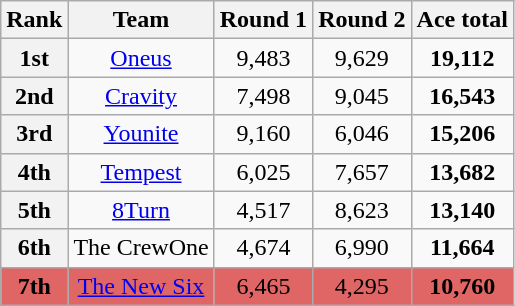<table class="wikitable plainrowheaders sortable" style="text-align:center">
<tr>
<th>Rank</th>
<th>Team</th>
<th>Round 1</th>
<th>Round 2</th>
<th>Ace total</th>
</tr>
<tr>
<th>1st</th>
<td><a href='#'>Oneus</a></td>
<td>9,483</td>
<td>9,629</td>
<td><strong>19,112</strong></td>
</tr>
<tr>
<th>2nd</th>
<td><a href='#'>Cravity</a></td>
<td>7,498</td>
<td>9,045</td>
<td><strong>16,543</strong></td>
</tr>
<tr>
<th>3rd</th>
<td><a href='#'>Younite</a></td>
<td>9,160</td>
<td>6,046</td>
<td><strong>15,206</strong></td>
</tr>
<tr>
<th>4th</th>
<td><a href='#'>Tempest</a></td>
<td>6,025</td>
<td>7,657</td>
<td><strong>13,682</strong></td>
</tr>
<tr>
<th>5th</th>
<td><a href='#'>8Turn</a></td>
<td>4,517</td>
<td>8,623</td>
<td><strong>13,140</strong></td>
</tr>
<tr>
<th>6th</th>
<td>The CrewOne</td>
<td>4,674</td>
<td>6,990</td>
<td><strong>11,664</strong></td>
</tr>
<tr style="background:#E06666">
<th style="background:#E06666">7th</th>
<td><a href='#'>The New Six</a></td>
<td>6,465</td>
<td>4,295</td>
<td><strong>10,760</strong></td>
</tr>
</table>
